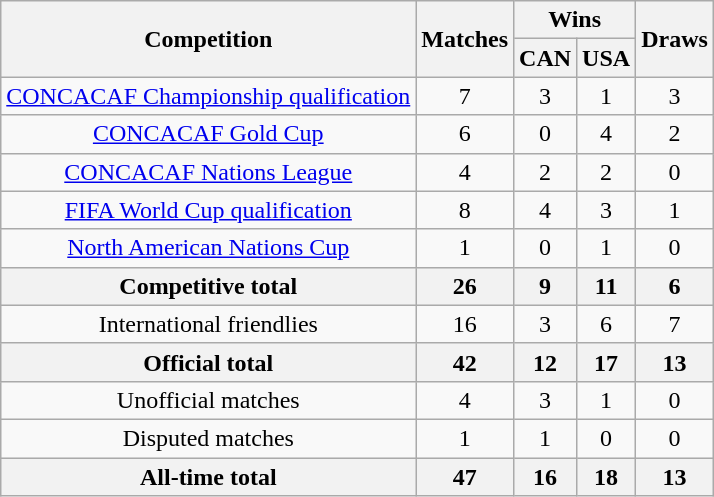<table class="wikitable sortable" style="text-align:center;">
<tr>
<th rowspan="2">Competition</th>
<th rowspan="2">Matches</th>
<th colspan="2">Wins</th>
<th rowspan="2">Draws</th>
</tr>
<tr>
<th>CAN</th>
<th>USA</th>
</tr>
<tr>
<td><a href='#'>CONCACAF Championship qualification</a></td>
<td>7</td>
<td>3</td>
<td>1</td>
<td>3</td>
</tr>
<tr>
<td><a href='#'>CONCACAF Gold Cup</a></td>
<td>6</td>
<td>0</td>
<td>4</td>
<td>2</td>
</tr>
<tr>
<td><a href='#'>CONCACAF Nations League</a></td>
<td>4</td>
<td>2</td>
<td>2</td>
<td>0</td>
</tr>
<tr>
<td><a href='#'>FIFA World Cup qualification</a></td>
<td>8</td>
<td>4</td>
<td>3</td>
<td>1</td>
</tr>
<tr>
<td><a href='#'>North American Nations Cup</a></td>
<td>1</td>
<td>0</td>
<td>1</td>
<td>0</td>
</tr>
<tr>
<th>Competitive total</th>
<th>26</th>
<th>9</th>
<th>11</th>
<th>6</th>
</tr>
<tr>
<td>International friendlies</td>
<td>16</td>
<td>3</td>
<td>6</td>
<td>7</td>
</tr>
<tr>
<th>Official total</th>
<th>42</th>
<th>12</th>
<th>17</th>
<th>13</th>
</tr>
<tr>
<td>Unofficial matches</td>
<td>4</td>
<td>3</td>
<td>1</td>
<td>0</td>
</tr>
<tr>
<td>Disputed matches</td>
<td>1</td>
<td>1</td>
<td>0</td>
<td>0</td>
</tr>
<tr>
<th>All-time total</th>
<th>47</th>
<th>16</th>
<th>18</th>
<th>13</th>
</tr>
</table>
